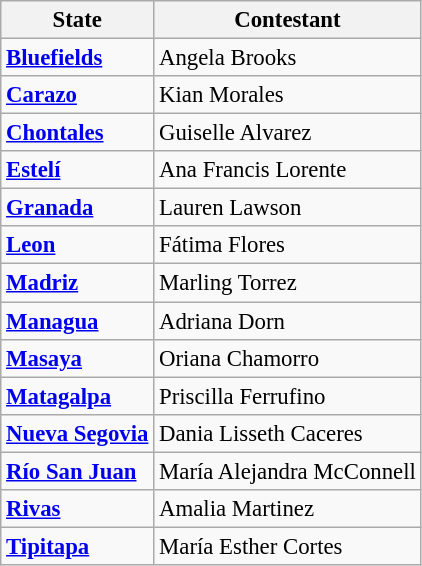<table class="wikitable sortable" style="font-size: 95%;">
<tr>
<th>State</th>
<th>Contestant</th>
</tr>
<tr>
<td> <strong><a href='#'>Bluefields</a></strong></td>
<td>Angela Brooks</td>
</tr>
<tr>
<td> <strong><a href='#'>Carazo</a></strong></td>
<td>Kian Morales</td>
</tr>
<tr>
<td> <strong><a href='#'>Chontales</a></strong></td>
<td>Guiselle Alvarez</td>
</tr>
<tr>
<td> <strong><a href='#'>Estelí</a></strong></td>
<td>Ana Francis Lorente</td>
</tr>
<tr>
<td> <strong><a href='#'>Granada</a></strong></td>
<td>Lauren Lawson</td>
</tr>
<tr>
<td> <strong><a href='#'>Leon</a></strong></td>
<td>Fátima Flores</td>
</tr>
<tr>
<td> <strong><a href='#'>Madriz</a></strong></td>
<td>Marling Torrez</td>
</tr>
<tr>
<td> <strong><a href='#'>Managua</a></strong></td>
<td>Adriana Dorn</td>
</tr>
<tr>
<td> <strong><a href='#'>Masaya</a></strong></td>
<td>Oriana Chamorro</td>
</tr>
<tr>
<td> <strong><a href='#'>Matagalpa</a></strong></td>
<td>Priscilla Ferrufino</td>
</tr>
<tr>
<td> <strong><a href='#'>Nueva Segovia</a></strong></td>
<td>Dania Lisseth Caceres</td>
</tr>
<tr>
<td> <strong><a href='#'>Río San Juan</a></strong></td>
<td>María Alejandra McConnell</td>
</tr>
<tr>
<td> <strong><a href='#'>Rivas</a></strong></td>
<td>Amalia Martinez</td>
</tr>
<tr>
<td><strong><a href='#'>Tipitapa</a></strong></td>
<td>María Esther Cortes</td>
</tr>
</table>
